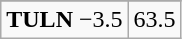<table class="wikitable">
<tr align="center">
</tr>
<tr align="center">
<td><strong>TULN</strong> −3.5</td>
<td>63.5</td>
</tr>
</table>
